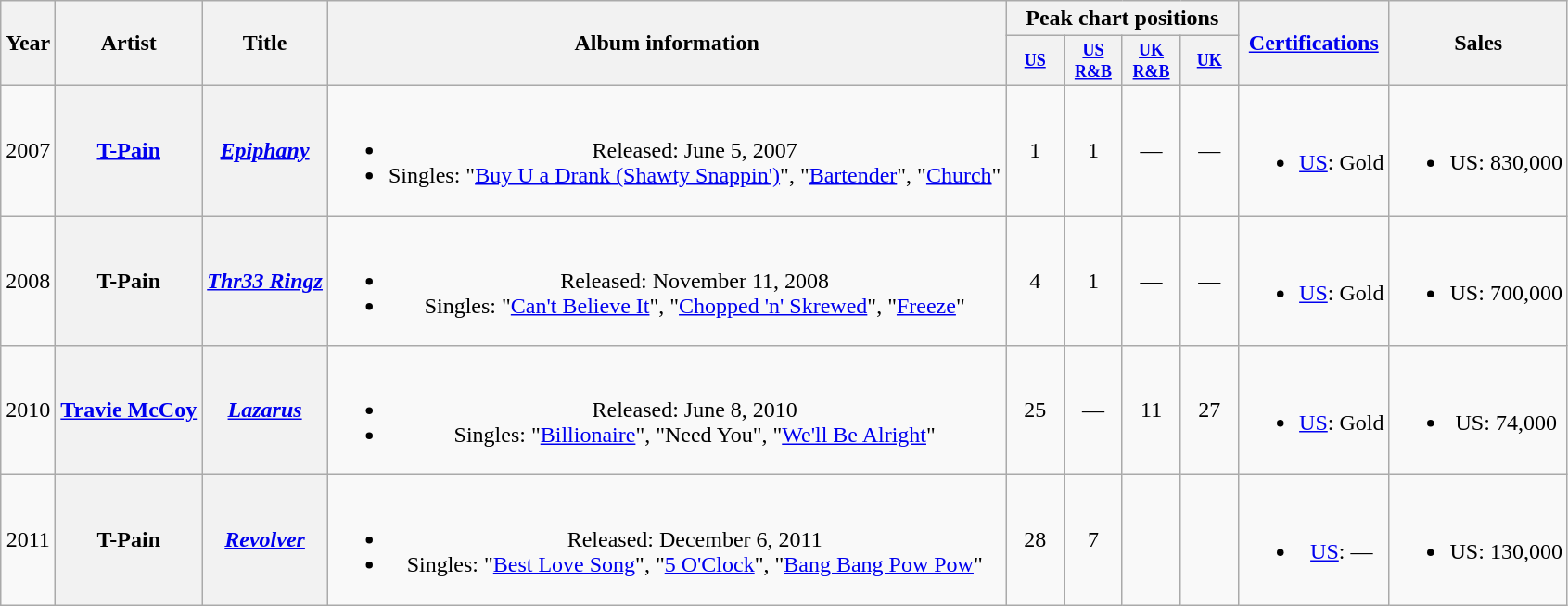<table class="wikitable plainrowheaders" style="text-align:center;">
<tr>
<th scope="col" rowspan="2">Year</th>
<th scope="col" rowspan="2">Artist</th>
<th scope="col" rowspan="2">Title</th>
<th scope="col" rowspan="2">Album information</th>
<th scope="col" colspan="4">Peak chart positions</th>
<th scope="col" rowspan="2"><a href='#'>Certifications</a></th>
<th scope="col" rowspan="2">Sales</th>
</tr>
<tr>
<th scope="col" style="width:3em;font-size:75%;"><a href='#'>US</a></th>
<th scope="col" style="width:3em;font-size:75%;"><a href='#'>US R&B</a></th>
<th scope="col" style="width:3em;font-size:75%;"><a href='#'>UK R&B</a></th>
<th scope="col" style="width:3em;font-size:75%;"><a href='#'>UK</a></th>
</tr>
<tr>
<td rowspan="1">2007</td>
<th scope="row"><a href='#'>T-Pain</a></th>
<th scope="row"><em><a href='#'>Epiphany</a></em></th>
<td><br><ul><li>Released: June 5, 2007</li><li>Singles: "<a href='#'>Buy U a Drank (Shawty Snappin')</a>", "<a href='#'>Bartender</a>", "<a href='#'>Church</a>"</li></ul></td>
<td>1</td>
<td>1</td>
<td>—</td>
<td>—</td>
<td><br><ul><li><a href='#'>US</a>: Gold</li></ul></td>
<td><br><ul><li>US: 830,000</li></ul></td>
</tr>
<tr>
<td rowspan="1">2008</td>
<th scope="row">T-Pain</th>
<th scope="row"><em><a href='#'>Thr33 Ringz</a></em></th>
<td><br><ul><li>Released: November 11, 2008</li><li>Singles: "<a href='#'>Can't Believe It</a>", "<a href='#'>Chopped 'n' Skrewed</a>", "<a href='#'>Freeze</a>"</li></ul></td>
<td>4</td>
<td>1</td>
<td>—</td>
<td>—</td>
<td><br><ul><li><a href='#'>US</a>: Gold</li></ul></td>
<td><br><ul><li>US: 700,000</li></ul></td>
</tr>
<tr>
<td rowspan="1">2010</td>
<th scope="row"><a href='#'>Travie McCoy</a></th>
<th scope="row"><em><a href='#'>Lazarus</a></em></th>
<td><br><ul><li>Released: June 8, 2010</li><li>Singles: "<a href='#'>Billionaire</a>", "Need You", "<a href='#'>We'll Be Alright</a>"</li></ul></td>
<td>25</td>
<td>—</td>
<td>11</td>
<td>27</td>
<td><br><ul><li><a href='#'>US</a>: Gold</li></ul></td>
<td><br><ul><li>US:  74,000</li></ul></td>
</tr>
<tr>
<td rowspan="1">2011</td>
<th scope="row">T-Pain</th>
<th scope="row"><em><a href='#'>Revolver</a></em></th>
<td><br><ul><li>Released: December 6, 2011</li><li>Singles: "<a href='#'>Best Love Song</a>", "<a href='#'>5 O'Clock</a>", "<a href='#'>Bang Bang Pow Pow</a>"</li></ul></td>
<td>28</td>
<td>7</td>
<td></td>
<td></td>
<td><br><ul><li><a href='#'>US</a>: —</li></ul></td>
<td><br><ul><li>US:  130,000</li></ul></td>
</tr>
</table>
